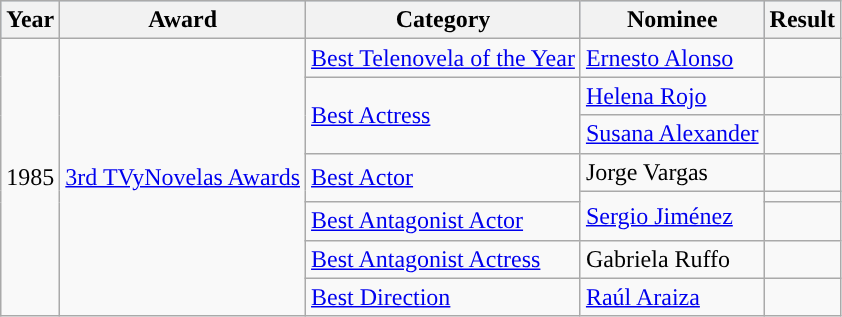<table class="wikitable">
<tr style="background:#b0c4de;">
<th>Year</th>
<th>Award</th>
<th>Category</th>
<th>Nominee</th>
<th>Result</th>
</tr>
<tr>
<td rowspan=8>1985</td>
<td rowspan=8><a href='#'>3rd TVyNovelas Awards</a></td>
<td><a href='#'>Best Telenovela of the Year</a></td>
<td><a href='#'>Ernesto Alonso</a></td>
<td></td>
</tr>
<tr>
<td rowspan=2><a href='#'>Best Actress</a></td>
<td><a href='#'>Helena Rojo</a></td>
<td></td>
</tr>
<tr>
<td><a href='#'>Susana Alexander</a></td>
<td></td>
</tr>
<tr>
<td rowspan=2><a href='#'>Best Actor</a></td>
<td>Jorge Vargas</td>
<td></td>
</tr>
<tr>
<td rowspan=2><a href='#'>Sergio Jiménez</a></td>
<td></td>
</tr>
<tr>
<td><a href='#'>Best Antagonist Actor</a></td>
<td></td>
</tr>
<tr>
<td><a href='#'>Best Antagonist Actress</a></td>
<td>Gabriela Ruffo</td>
<td></td>
</tr>
<tr>
<td><a href='#'>Best Direction</a></td>
<td><a href='#'>Raúl Araiza</a></td>
<td></td>
</tr>
</table>
